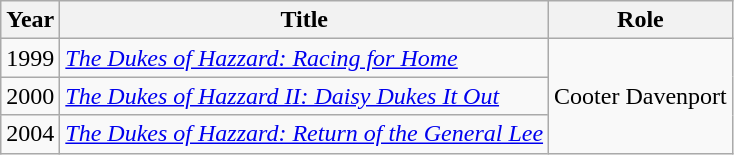<table class="wikitable sortable">
<tr>
<th>Year</th>
<th>Title</th>
<th>Role</th>
</tr>
<tr>
<td>1999</td>
<td><em><a href='#'>The Dukes of Hazzard: Racing for Home</a></em></td>
<td rowspan="3">Cooter Davenport</td>
</tr>
<tr>
<td>2000</td>
<td><em><a href='#'>The Dukes of Hazzard II: Daisy Dukes It Out</a></em></td>
</tr>
<tr>
<td>2004</td>
<td><em><a href='#'>The Dukes of Hazzard: Return of the General Lee</a></em></td>
</tr>
</table>
